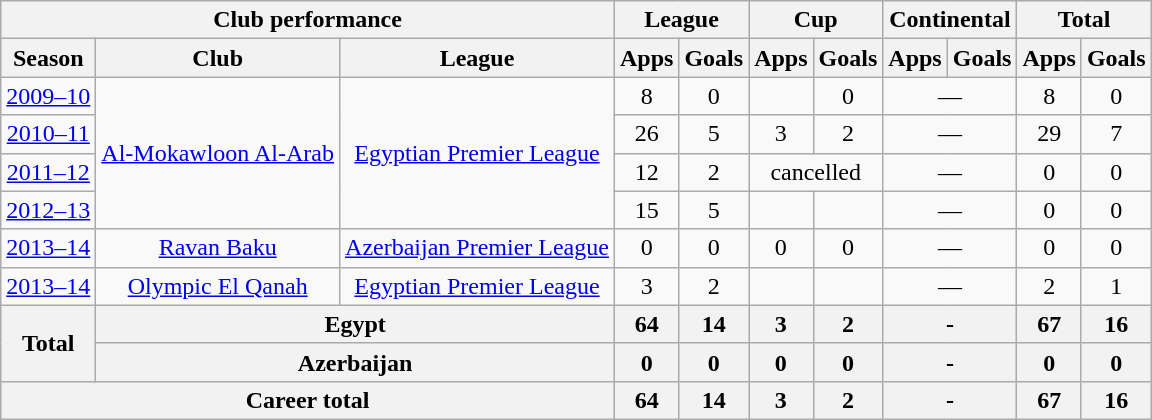<table class="wikitable" style="text-align:center">
<tr>
<th colspan=3>Club performance</th>
<th colspan=2>League</th>
<th colspan=2>Cup</th>
<th colspan=2>Continental</th>
<th colspan=2>Total</th>
</tr>
<tr>
<th>Season</th>
<th>Club</th>
<th>League</th>
<th>Apps</th>
<th>Goals</th>
<th>Apps</th>
<th>Goals</th>
<th>Apps</th>
<th>Goals</th>
<th>Apps</th>
<th>Goals</th>
</tr>
<tr>
<td><a href='#'>2009–10</a></td>
<td rowspan="4"><a href='#'>Al-Mokawloon Al-Arab</a></td>
<td rowspan="4"><a href='#'>Egyptian Premier League</a></td>
<td>8</td>
<td>0</td>
<td></td>
<td>0</td>
<td colspan="2">—</td>
<td>8</td>
<td>0</td>
</tr>
<tr>
<td><a href='#'>2010–11</a></td>
<td>26</td>
<td>5</td>
<td>3</td>
<td>2</td>
<td colspan="2">—</td>
<td>29</td>
<td>7</td>
</tr>
<tr>
<td><a href='#'>2011–12</a></td>
<td>12</td>
<td>2</td>
<td colspan="2">cancelled</td>
<td colspan="2">—</td>
<td>0</td>
<td>0</td>
</tr>
<tr>
<td><a href='#'>2012–13</a></td>
<td>15</td>
<td>5</td>
<td></td>
<td></td>
<td colspan="2">—</td>
<td>0</td>
<td>0</td>
</tr>
<tr>
<td><a href='#'>2013–14</a></td>
<td><a href='#'>Ravan Baku</a></td>
<td><a href='#'>Azerbaijan Premier League</a></td>
<td>0</td>
<td>0</td>
<td>0</td>
<td>0</td>
<td colspan="2">—</td>
<td>0</td>
<td>0</td>
</tr>
<tr>
<td><a href='#'>2013–14</a></td>
<td><a href='#'>Olympic El Qanah</a></td>
<td><a href='#'>Egyptian Premier League</a></td>
<td>3</td>
<td>2</td>
<td></td>
<td></td>
<td colspan="2">—</td>
<td>2</td>
<td>1</td>
</tr>
<tr>
<th rowspan=2>Total</th>
<th colspan=2>Egypt</th>
<th>64</th>
<th>14</th>
<th>3</th>
<th>2</th>
<th colspan="2">-</th>
<th>67</th>
<th>16</th>
</tr>
<tr>
<th colspan=2>Azerbaijan</th>
<th>0</th>
<th>0</th>
<th>0</th>
<th>0</th>
<th colspan="2">-</th>
<th>0</th>
<th>0</th>
</tr>
<tr>
<th colspan=3>Career total</th>
<th>64</th>
<th>14</th>
<th>3</th>
<th>2</th>
<th colspan="2">-</th>
<th>67</th>
<th>16</th>
</tr>
</table>
